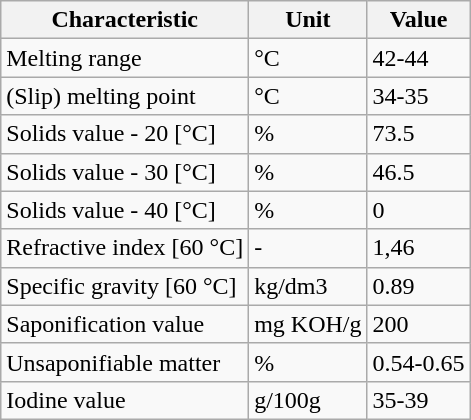<table class="wikitable">
<tr>
<th>Characteristic</th>
<th>Unit</th>
<th>Value</th>
</tr>
<tr>
<td>Melting range</td>
<td>°C</td>
<td>42-44</td>
</tr>
<tr>
<td>(Slip) melting point</td>
<td>°C</td>
<td>34-35</td>
</tr>
<tr>
<td>Solids value - 20 [°C]</td>
<td>%</td>
<td>73.5</td>
</tr>
<tr>
<td>Solids value - 30 [°C]</td>
<td>%</td>
<td>46.5</td>
</tr>
<tr>
<td>Solids value - 40 [°C]</td>
<td>%</td>
<td>0</td>
</tr>
<tr>
<td>Refractive index [60 °C]</td>
<td>-</td>
<td>1,46</td>
</tr>
<tr>
<td>Specific gravity [60 °C]</td>
<td>kg/dm3</td>
<td>0.89</td>
</tr>
<tr>
<td>Saponification value</td>
<td>mg KOH/g</td>
<td>200</td>
</tr>
<tr>
<td>Unsaponifiable matter</td>
<td>%</td>
<td>0.54-0.65</td>
</tr>
<tr>
<td>Iodine value</td>
<td>g/100g</td>
<td>35-39</td>
</tr>
</table>
